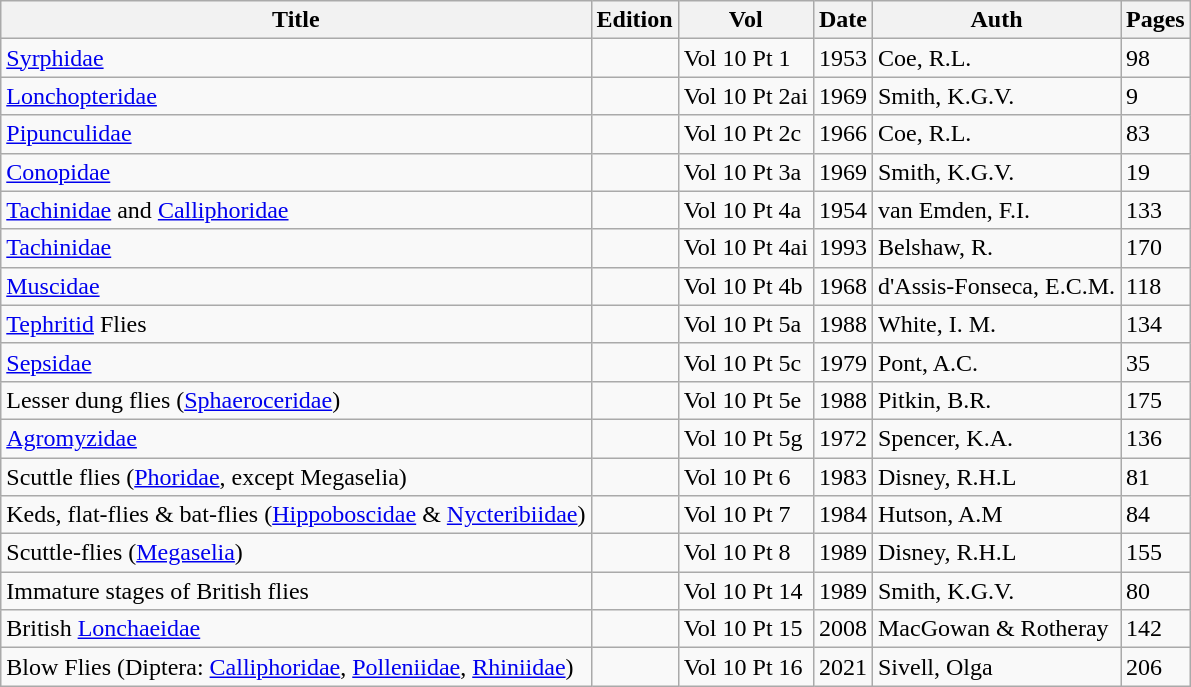<table class="wikitable" border="1">
<tr>
<th>Title</th>
<th>Edition</th>
<th>Vol</th>
<th>Date</th>
<th>Auth</th>
<th>Pages</th>
</tr>
<tr>
<td><a href='#'>Syrphidae</a></td>
<td></td>
<td>Vol 10 Pt 1</td>
<td>1953</td>
<td>Coe, R.L.</td>
<td>98</td>
</tr>
<tr>
<td><a href='#'>Lonchopteridae</a></td>
<td></td>
<td>Vol 10 Pt 2ai</td>
<td>1969</td>
<td>Smith, K.G.V.</td>
<td>9</td>
</tr>
<tr>
<td><a href='#'>Pipunculidae</a></td>
<td></td>
<td>Vol 10 Pt 2c</td>
<td>1966</td>
<td>Coe, R.L.</td>
<td>83</td>
</tr>
<tr>
<td><a href='#'>Conopidae</a></td>
<td></td>
<td>Vol 10 Pt 3a</td>
<td>1969</td>
<td>Smith, K.G.V.</td>
<td>19</td>
</tr>
<tr>
<td><a href='#'>Tachinidae</a> and <a href='#'>Calliphoridae</a></td>
<td></td>
<td>Vol 10 Pt 4a</td>
<td>1954</td>
<td>van Emden, F.I.</td>
<td>133</td>
</tr>
<tr>
<td><a href='#'>Tachinidae</a></td>
<td></td>
<td>Vol 10 Pt 4ai</td>
<td>1993</td>
<td>Belshaw, R.</td>
<td>170</td>
</tr>
<tr>
<td><a href='#'>Muscidae</a></td>
<td></td>
<td>Vol 10 Pt 4b</td>
<td>1968</td>
<td>d'Assis-Fonseca, E.C.M.</td>
<td>118</td>
</tr>
<tr>
<td><a href='#'>Tephritid</a> Flies</td>
<td></td>
<td>Vol 10 Pt 5a</td>
<td>1988</td>
<td>White, I. M.</td>
<td>134</td>
</tr>
<tr>
<td><a href='#'>Sepsidae</a></td>
<td></td>
<td>Vol 10 Pt 5c</td>
<td>1979</td>
<td>Pont, A.C.</td>
<td>35</td>
</tr>
<tr>
<td>Lesser dung flies (<a href='#'>Sphaeroceridae</a>)</td>
<td></td>
<td>Vol 10 Pt 5e</td>
<td>1988</td>
<td>Pitkin, B.R.</td>
<td>175</td>
</tr>
<tr>
<td><a href='#'>Agromyzidae</a></td>
<td></td>
<td>Vol 10 Pt 5g</td>
<td>1972</td>
<td>Spencer, K.A.</td>
<td>136</td>
</tr>
<tr>
<td>Scuttle flies (<a href='#'>Phoridae</a>, except Megaselia)</td>
<td></td>
<td>Vol 10 Pt 6</td>
<td>1983</td>
<td>Disney, R.H.L</td>
<td>81</td>
</tr>
<tr>
<td>Keds, flat-flies & bat-flies (<a href='#'>Hippoboscidae</a> & <a href='#'>Nycteribiidae</a>)</td>
<td></td>
<td>Vol 10 Pt 7</td>
<td>1984</td>
<td>Hutson, A.M</td>
<td>84</td>
</tr>
<tr>
<td>Scuttle-flies (<a href='#'>Megaselia</a>)</td>
<td></td>
<td>Vol 10 Pt 8</td>
<td>1989</td>
<td>Disney, R.H.L</td>
<td>155</td>
</tr>
<tr>
<td>Immature stages of British flies</td>
<td></td>
<td>Vol 10 Pt 14</td>
<td>1989</td>
<td>Smith, K.G.V.</td>
<td>80</td>
</tr>
<tr>
<td>British <a href='#'>Lonchaeidae</a></td>
<td></td>
<td>Vol 10 Pt 15</td>
<td>2008</td>
<td>MacGowan & Rotheray</td>
<td>142</td>
</tr>
<tr>
<td>Blow Flies (Diptera: <a href='#'>Calliphoridae</a>, <a href='#'>Polleniidae</a>, <a href='#'>Rhiniidae</a>)</td>
<td></td>
<td>Vol 10 Pt 16</td>
<td>2021</td>
<td>Sivell, Olga</td>
<td>206</td>
</tr>
</table>
